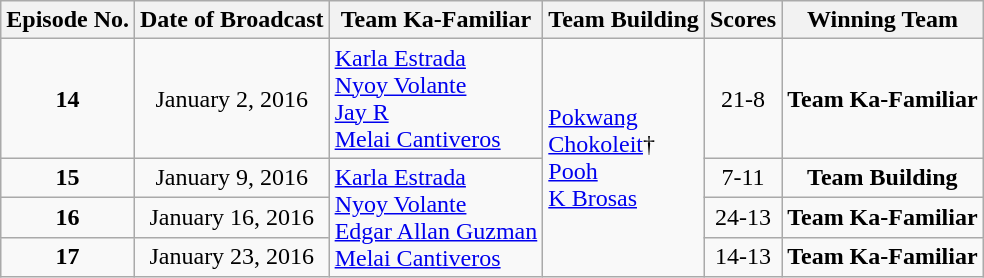<table class="wikitable">
<tr>
<th>Episode No.</th>
<th>Date of Broadcast</th>
<th>Team Ka-Familiar</th>
<th>Team Building</th>
<th>Scores</th>
<th>Winning Team</th>
</tr>
<tr>
<td align="center"><strong>14</strong></td>
<td align="center">January 2, 2016</td>
<td><a href='#'>Karla Estrada</a><br><a href='#'>Nyoy Volante</a><br><a href='#'>Jay R</a><br><a href='#'>Melai Cantiveros</a></td>
<td rowspan="4"><a href='#'>Pokwang</a><br><a href='#'>Chokoleit</a>†<br><a href='#'>Pooh</a><br><a href='#'>K Brosas</a></td>
<td align="center">21-8</td>
<td align="center"><strong>Team Ka-Familiar</strong></td>
</tr>
<tr>
<td align="center"><strong>15</strong></td>
<td align="center">January 9, 2016</td>
<td rowspan="3"><a href='#'>Karla Estrada</a><br><a href='#'>Nyoy Volante</a><br><a href='#'>Edgar Allan Guzman</a><br><a href='#'>Melai Cantiveros</a></td>
<td align="center">7-11</td>
<td align="center"><strong>Team Building</strong></td>
</tr>
<tr>
<td align="center"><strong>16</strong></td>
<td align="center">January 16, 2016</td>
<td align="center">24-13</td>
<td align="center"><strong>Team Ka-Familiar</strong></td>
</tr>
<tr>
<td align="center"><strong>17</strong></td>
<td align="center">January 23, 2016</td>
<td align="center">14-13</td>
<td align="center"><strong>Team Ka-Familiar</strong></td>
</tr>
</table>
